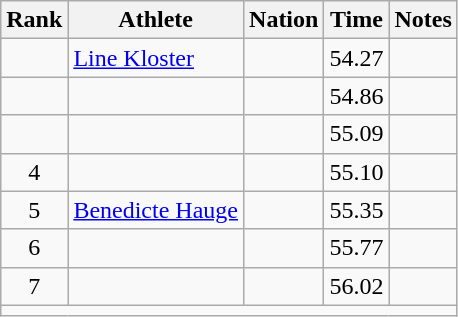<table class="wikitable sortable" style="text-align:center;">
<tr>
<th scope="col" style="width: 10px;">Rank</th>
<th scope="col">Athlete</th>
<th scope="col">Nation</th>
<th scope="col">Time</th>
<th scope="col">Notes</th>
</tr>
<tr>
<td></td>
<td align=left><a href='#'>Line Kloster</a></td>
<td align=left></td>
<td>54.27</td>
<td></td>
</tr>
<tr>
<td></td>
<td align=left></td>
<td align=left></td>
<td>54.86</td>
<td></td>
</tr>
<tr>
<td></td>
<td align=left></td>
<td align=left></td>
<td>55.09</td>
<td></td>
</tr>
<tr>
<td>4</td>
<td align=left></td>
<td align=left></td>
<td>55.10</td>
<td></td>
</tr>
<tr>
<td>5</td>
<td align=left><a href='#'>Benedicte Hauge</a></td>
<td align=left></td>
<td>55.35</td>
<td></td>
</tr>
<tr>
<td>6</td>
<td align=left></td>
<td align=left></td>
<td>55.77</td>
<td></td>
</tr>
<tr>
<td>7</td>
<td align=left></td>
<td align=left></td>
<td>56.02</td>
<td></td>
</tr>
<tr class="sortbottom">
<td colspan="5"></td>
</tr>
</table>
